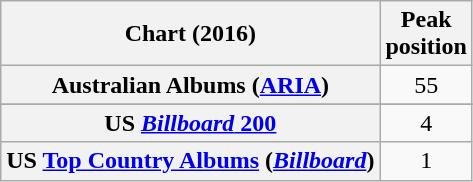<table class="wikitable sortable plainrowheaders" style="text-align:center">
<tr>
<th scope="col">Chart (2016)</th>
<th scope="col">Peak<br> position</th>
</tr>
<tr>
<th scope="row">Australian Albums (<a href='#'>ARIA</a>)</th>
<td>55</td>
</tr>
<tr>
</tr>
<tr>
<th scope="row">US <a href='#'><em>Billboard</em> 200</a></th>
<td>4</td>
</tr>
<tr>
<th scope="row">US <a href='#'>Top Country Albums</a> (<em><a href='#'>Billboard</a></em>)</th>
<td>1</td>
</tr>
</table>
